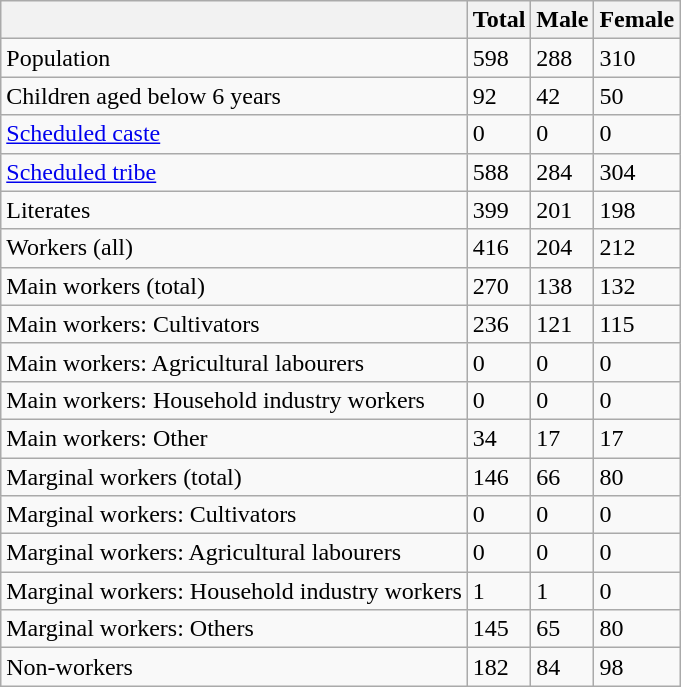<table class="wikitable sortable">
<tr>
<th></th>
<th>Total</th>
<th>Male</th>
<th>Female</th>
</tr>
<tr>
<td>Population</td>
<td>598</td>
<td>288</td>
<td>310</td>
</tr>
<tr>
<td>Children aged below 6 years</td>
<td>92</td>
<td>42</td>
<td>50</td>
</tr>
<tr>
<td><a href='#'>Scheduled caste</a></td>
<td>0</td>
<td>0</td>
<td>0</td>
</tr>
<tr>
<td><a href='#'>Scheduled tribe</a></td>
<td>588</td>
<td>284</td>
<td>304</td>
</tr>
<tr>
<td>Literates</td>
<td>399</td>
<td>201</td>
<td>198</td>
</tr>
<tr>
<td>Workers (all)</td>
<td>416</td>
<td>204</td>
<td>212</td>
</tr>
<tr>
<td>Main workers (total)</td>
<td>270</td>
<td>138</td>
<td>132</td>
</tr>
<tr>
<td>Main workers: Cultivators</td>
<td>236</td>
<td>121</td>
<td>115</td>
</tr>
<tr>
<td>Main workers: Agricultural labourers</td>
<td>0</td>
<td>0</td>
<td>0</td>
</tr>
<tr>
<td>Main workers: Household industry workers</td>
<td>0</td>
<td>0</td>
<td>0</td>
</tr>
<tr>
<td>Main workers: Other</td>
<td>34</td>
<td>17</td>
<td>17</td>
</tr>
<tr>
<td>Marginal workers (total)</td>
<td>146</td>
<td>66</td>
<td>80</td>
</tr>
<tr>
<td>Marginal workers: Cultivators</td>
<td>0</td>
<td>0</td>
<td>0</td>
</tr>
<tr>
<td>Marginal workers: Agricultural labourers</td>
<td>0</td>
<td>0</td>
<td>0</td>
</tr>
<tr>
<td>Marginal workers: Household industry workers</td>
<td>1</td>
<td>1</td>
<td>0</td>
</tr>
<tr>
<td>Marginal workers: Others</td>
<td>145</td>
<td>65</td>
<td>80</td>
</tr>
<tr>
<td>Non-workers</td>
<td>182</td>
<td>84</td>
<td>98</td>
</tr>
</table>
